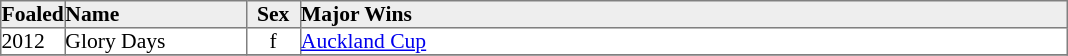<table border="1" cellpadding="0" style="border-collapse: collapse; font-size:90%">
<tr bgcolor="#eeeeee">
<td width="35px"><strong>Foaled</strong></td>
<td width="120px"><strong>Name</strong></td>
<td style="text-align: center;" width="35px"><strong>Sex</strong></td>
<td width="510px"><strong>Major Wins</strong></td>
</tr>
<tr>
<td>2012</td>
<td>Glory Days</td>
<td style="text-align: center;">f</td>
<td><a href='#'>Auckland Cup</a></td>
</tr>
<tr>
</tr>
</table>
